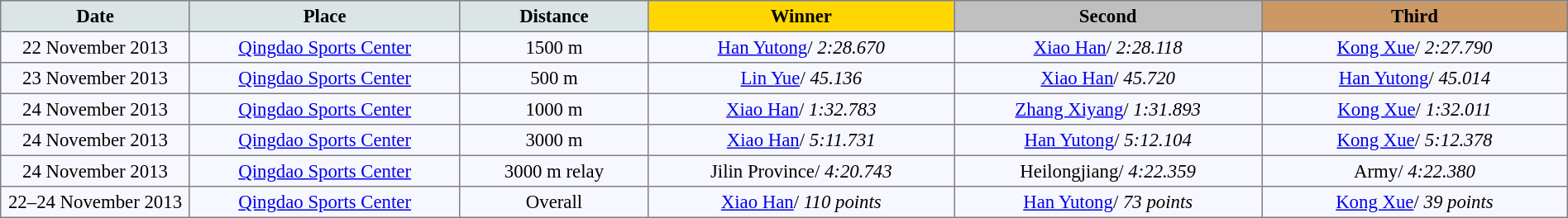<table bgcolor="#f7f8ff" cellpadding="3" cellspacing="0" border="1" style="font-size: 95%; border: gray solid 1px; border-collapse: collapse;">
<tr bgcolor="#CCCCCC">
<td align="center" bgcolor="#DCE5E5" width="150"><strong>Date</strong></td>
<td align="center" bgcolor="#DCE5E5" width="220"><strong>Place</strong></td>
<td align="center" bgcolor="#DCE5E5" width="150"><strong>Distance</strong></td>
<td align="center" bgcolor="gold" width="250"><strong>Winner</strong></td>
<td align="center" bgcolor="silver" width="250"><strong>Second</strong></td>
<td align="center" bgcolor="CC9966" width="250"><strong>Third</strong></td>
</tr>
<tr align="left">
<td align="center">22 November 2013</td>
<td align="center"><a href='#'>Qingdao Sports Center</a></td>
<td align="center">1500 m</td>
<td align="center"><a href='#'>Han Yutong</a>/ <em>2:28.670</em></td>
<td align="center"><a href='#'>Xiao Han</a>/ <em>2:28.118</em></td>
<td align="center"><a href='#'>Kong Xue</a>/ <em>2:27.790</em></td>
</tr>
<tr align="left">
<td align="center">23 November 2013</td>
<td align="center"><a href='#'>Qingdao Sports Center</a></td>
<td align="center">500 m</td>
<td align="center"><a href='#'>Lin Yue</a>/ <em>45.136</em></td>
<td align="center"><a href='#'>Xiao Han</a>/ <em>45.720</em></td>
<td align="center"><a href='#'>Han Yutong</a>/ <em>45.014</em></td>
</tr>
<tr align="left">
<td align="center">24 November 2013</td>
<td align="center"><a href='#'>Qingdao Sports Center</a></td>
<td align="center">1000 m</td>
<td align="center"><a href='#'>Xiao Han</a>/ <em>1:32.783</em></td>
<td align="center"><a href='#'>Zhang Xiyang</a>/ <em>1:31.893</em></td>
<td align="center"><a href='#'>Kong Xue</a>/ <em>1:32.011</em></td>
</tr>
<tr align="left">
<td align="center">24 November 2013</td>
<td align="center"><a href='#'>Qingdao Sports Center</a></td>
<td align="center">3000 m</td>
<td align="center"><a href='#'>Xiao Han</a>/ <em>5:11.731</em></td>
<td align="center"><a href='#'>Han Yutong</a>/ <em>5:12.104</em></td>
<td align="center"><a href='#'>Kong Xue</a>/ <em>5:12.378</em></td>
</tr>
<tr align="left">
<td align="center">24 November 2013</td>
<td align="center"><a href='#'>Qingdao Sports Center</a></td>
<td align="center">3000 m relay</td>
<td align="center">Jilin Province/ <em>4:20.743</em></td>
<td align="center">Heilongjiang/ <em>4:22.359</em></td>
<td align="center">Army/ <em>4:22.380</em></td>
</tr>
<tr align="left">
<td align="center">22–24 November 2013</td>
<td align="center"><a href='#'>Qingdao Sports Center</a></td>
<td align="center">Overall</td>
<td align="center"><a href='#'>Xiao Han</a>/ <em>110 points</em></td>
<td align="center"><a href='#'>Han Yutong</a>/ <em>73 points</em></td>
<td align="center"><a href='#'>Kong Xue</a>/ <em>39 points</em></td>
</tr>
</table>
